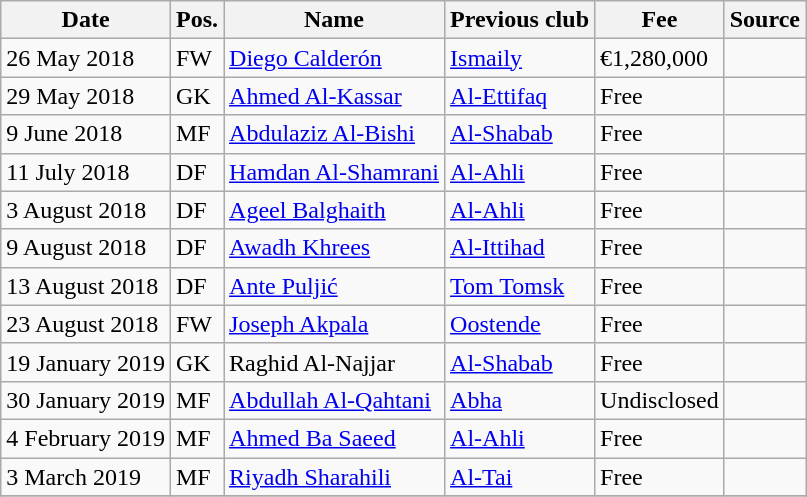<table class="wikitable" style="text-align:left">
<tr>
<th>Date</th>
<th>Pos.</th>
<th>Name</th>
<th>Previous club</th>
<th>Fee</th>
<th>Source</th>
</tr>
<tr>
<td>26 May 2018</td>
<td>FW</td>
<td> <a href='#'>Diego Calderón</a></td>
<td> <a href='#'>Ismaily</a></td>
<td>€1,280,000</td>
<td></td>
</tr>
<tr>
<td>29 May 2018</td>
<td>GK</td>
<td> <a href='#'>Ahmed Al-Kassar</a></td>
<td> <a href='#'>Al-Ettifaq</a></td>
<td>Free</td>
<td></td>
</tr>
<tr>
<td>9 June 2018</td>
<td>MF</td>
<td> <a href='#'>Abdulaziz Al-Bishi</a></td>
<td> <a href='#'>Al-Shabab</a></td>
<td>Free</td>
<td></td>
</tr>
<tr>
<td>11 July 2018</td>
<td>DF</td>
<td> <a href='#'>Hamdan Al-Shamrani</a></td>
<td> <a href='#'>Al-Ahli</a></td>
<td>Free</td>
<td></td>
</tr>
<tr>
<td>3 August 2018</td>
<td>DF</td>
<td> <a href='#'>Ageel Balghaith</a></td>
<td> <a href='#'>Al-Ahli</a></td>
<td>Free</td>
<td></td>
</tr>
<tr>
<td>9 August 2018</td>
<td>DF</td>
<td> <a href='#'>Awadh Khrees</a></td>
<td> <a href='#'>Al-Ittihad</a></td>
<td>Free</td>
<td></td>
</tr>
<tr>
<td>13 August 2018</td>
<td>DF</td>
<td> <a href='#'>Ante Puljić</a></td>
<td> <a href='#'>Tom Tomsk</a></td>
<td>Free</td>
<td></td>
</tr>
<tr>
<td>23 August 2018</td>
<td>FW</td>
<td> <a href='#'>Joseph Akpala</a></td>
<td> <a href='#'>Oostende</a></td>
<td>Free</td>
<td></td>
</tr>
<tr>
<td>19 January 2019</td>
<td>GK</td>
<td> Raghid Al-Najjar</td>
<td> <a href='#'>Al-Shabab</a></td>
<td>Free</td>
<td></td>
</tr>
<tr>
<td>30 January 2019</td>
<td>MF</td>
<td> <a href='#'>Abdullah Al-Qahtani</a></td>
<td> <a href='#'>Abha</a></td>
<td>Undisclosed</td>
<td></td>
</tr>
<tr>
<td>4 February 2019</td>
<td>MF</td>
<td> <a href='#'>Ahmed Ba Saeed</a></td>
<td> <a href='#'>Al-Ahli</a></td>
<td>Free</td>
<td></td>
</tr>
<tr>
<td>3 March 2019</td>
<td>MF</td>
<td> <a href='#'>Riyadh Sharahili</a></td>
<td> <a href='#'>Al-Tai</a></td>
<td>Free</td>
<td></td>
</tr>
<tr>
</tr>
</table>
